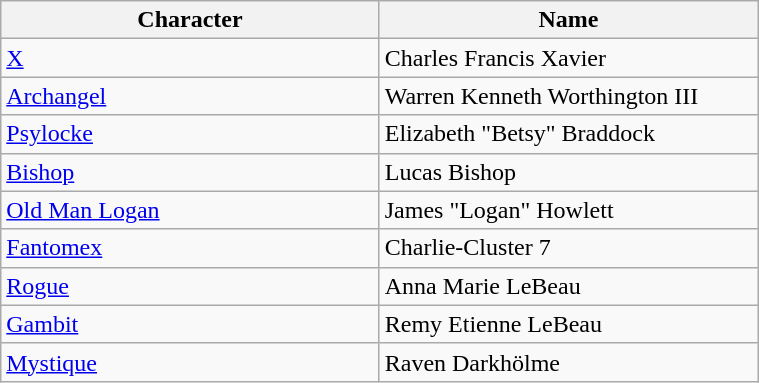<table class="wikitable sortable" style="width:40%;">
<tr>
<th style="width:20%;">Character</th>
<th style="width:20%;">Name</th>
</tr>
<tr>
<td><a href='#'>X</a></td>
<td>Charles Francis Xavier</td>
</tr>
<tr>
<td><a href='#'>Archangel</a></td>
<td>Warren Kenneth Worthington III</td>
</tr>
<tr>
<td><a href='#'>Psylocke</a></td>
<td>Elizabeth "Betsy" Braddock</td>
</tr>
<tr>
<td><a href='#'>Bishop</a></td>
<td>Lucas Bishop</td>
</tr>
<tr>
<td><a href='#'>Old Man Logan</a></td>
<td>James "Logan" Howlett</td>
</tr>
<tr>
<td><a href='#'>Fantomex</a></td>
<td>Charlie-Cluster 7</td>
</tr>
<tr>
<td><a href='#'>Rogue</a></td>
<td>Anna Marie LeBeau</td>
</tr>
<tr>
<td><a href='#'>Gambit</a></td>
<td>Remy Etienne LeBeau</td>
</tr>
<tr>
<td><a href='#'>Mystique</a></td>
<td>Raven Darkhölme</td>
</tr>
</table>
